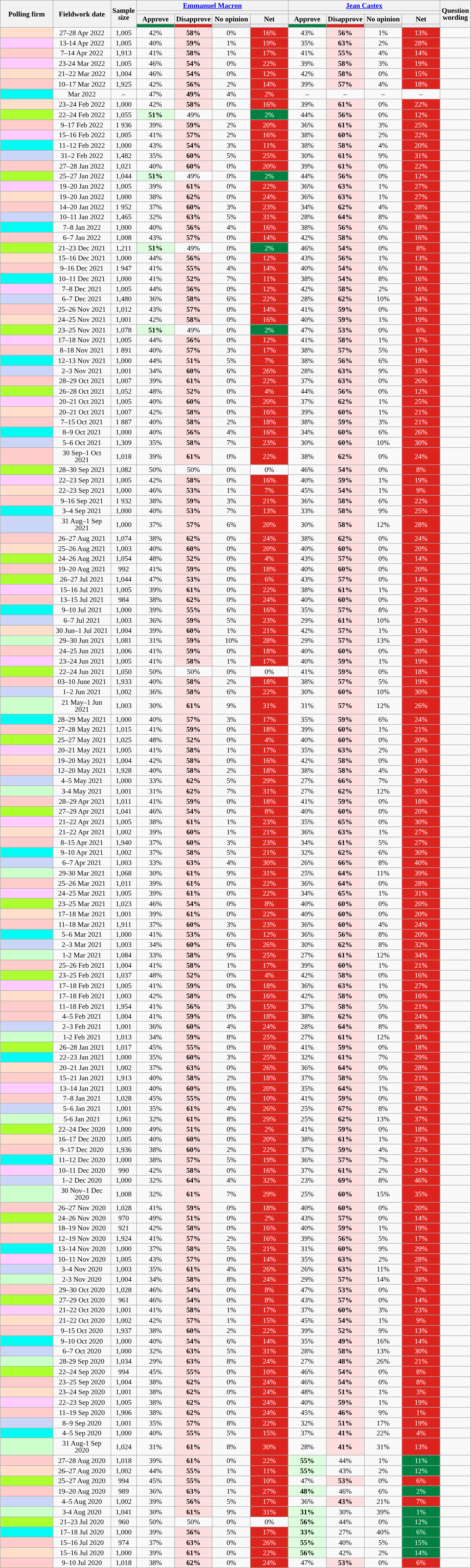<table class="wikitable sortable" style="text-align:center;font-size:90%;line-height:14px;">
<tr>
<th rowspan="4" style="width:100px;">Polling firm</th>
<th rowspan="4" style="width:110px;">Fieldwork date</th>
<th rowspan="4" style="width:35px;">Sample<br>size</th>
<th class="unsortable" colspan="4"><a href='#'>Emmanuel Macron</a></th>
<th class="unsortable" colspan="4"><a href='#'>Jean Castex</a></th>
<th class="unsortable" rowspan="4" style="width:10px;">Question<br>wording</th>
</tr>
<tr>
<th class="unsortable" colspan="4" style="background:"></th>
<th class="unsortable" colspan="4" style="background:"></th>
</tr>
<tr>
<th class="unsortable" style="width:70px;">Approve</th>
<th class="unsortable" style="width:70px;">Disapprove</th>
<th class="unsortable" style="width:70px;">No opinion</th>
<th class="unsortable" style="width:70px;">Net</th>
<th class="unsortable" style="width:70px;">Approve</th>
<th class="unsortable" style="width:70px;">Disapprove</th>
<th class="unsortable" style="width:70px;">No opinion</th>
<th class="unsortable" style="width:70px;">Net</th>
</tr>
<tr>
<th style="background:#008142;"></th>
<th style="background:#DC241F;"></th>
<th style="background:lightgray;"></th>
<th style="background:#EAECF0;"></th>
<th style="background:#008142;"></th>
<th style="background:#DC241F;"></th>
<th style="background:lightgray;"></th>
<th style="background:#EAECF0;"></th>
</tr>
<tr>
<td style="background:#FFDFCC;"></td>
<td data-sort-value="2022-04-28">27-28 Apr 2022</td>
<td>1,005</td>
<td>42%</td>
<td style="background:#FDDEDE;"><strong>58%</strong></td>
<td>0%</td>
<td style="background:#DC241F;color:white;" data-sort-value="-16%">16%</td>
<td>43%</td>
<td style="background:#FDDEDE;"><strong>56%</strong></td>
<td>1%</td>
<td style="background:#DC241F;color:white;" data-sort-value="-13%">13%</td>
<td></td>
</tr>
<tr>
<td style="background:#FFCCFF;"></td>
<td data-sort-value="2022-04-14">13-14 Apr 2022</td>
<td>1,005</td>
<td>40%</td>
<td style="background:#FDDEDE;"><strong>59%</strong></td>
<td>1%</td>
<td style="background:#DC241F;color:white;" data-sort-value="-19%">19%</td>
<td>35%</td>
<td style="background:#FDDEDE;"><strong>63%</strong></td>
<td>2%</td>
<td style="background:#DC241F;color:white;" data-sort-value="-28%">28%</td>
<td></td>
</tr>
<tr>
<td style="background:#FFCCCC;"></td>
<td data-sort-value="2022-04-14">7–14 Apr 2022</td>
<td>1,913</td>
<td>41%</td>
<td style="background:#FDDEDE;"><strong>58%</strong></td>
<td>1%</td>
<td style="background:#DC241F;color:white;" data-sort-value="-17%">17%</td>
<td>41%</td>
<td style="background:#FDDEDE;"><strong>55%</strong></td>
<td>4%</td>
<td style="background:#DC241F;color:white;" data-sort-value="-14%">14%</td>
<td></td>
</tr>
<tr>
<td style="background:#FFCCFF;"></td>
<td data-sort-value="2022-03-24">23-24 Mar 2022</td>
<td>1,005</td>
<td>46%</td>
<td style="background:#FDDEDE;"><strong>54%</strong></td>
<td>0%</td>
<td style="background:#DC241F;color:white;" data-sort-value="-22%">22%</td>
<td>39%</td>
<td style="background:#FDDEDE;"><strong>58%</strong></td>
<td>3%</td>
<td style="background:#DC241F;color:white;" data-sort-value="-19%">19%</td>
<td></td>
</tr>
<tr>
<td style="background:#FFDFCC;"></td>
<td data-sort-value="2022-03-22">21–22 Mar 2022</td>
<td>1,004</td>
<td>46%</td>
<td style="background:#FDDEDE;"><strong>54%</strong></td>
<td>0%</td>
<td style="background:#DC241F;color:white;" data-sort-value="-12%">12%</td>
<td>42%</td>
<td style="background:#FDDEDE;"><strong>58%</strong></td>
<td>0%</td>
<td style="background:#DC241F;color:white;" data-sort-value="-15%">15%</td>
<td></td>
</tr>
<tr>
<td style="background:#FFCCCC;"></td>
<td data-sort-value="2022-03-17">10–17 Mar 2022</td>
<td>1,925</td>
<td>42%</td>
<td style="background:#FDDEDE;"><strong>56%</strong></td>
<td>2%</td>
<td style="background:#DC241F;color:white;" data-sort-value="-14%">14%</td>
<td>39%</td>
<td style="background:#FDDEDE;"><strong>57%</strong></td>
<td>4%</td>
<td style="background:#DC241F;color:white;" data-sort-value="-18%">18%</td>
<td></td>
</tr>
<tr>
<td style="background:#04FBF4;"></td>
<td data-sort-value="2022-03-01">Mar 2022</td>
<td>–</td>
<td>47%</td>
<td style="background:#FDDEDE;"><strong>49%</strong></td>
<td>4%</td>
<td style="background:#DC241F;color:white;" data-sort-value="-2%">2%</td>
<td>–</td>
<td>–</td>
<td>–</td>
<td>–</td>
<td></td>
</tr>
<tr>
<td style="background:#FFDFCC;"></td>
<td data-sort-value="2022-02-24">23–24 Feb 2022</td>
<td>1,000</td>
<td>42%</td>
<td style="background:#FDDEDE;"><strong>58%</strong></td>
<td>0%</td>
<td style="background:#DC241F;color:white;" data-sort-value="-16%">16%</td>
<td>39%</td>
<td style="background:#FDDEDE;"><strong>61%</strong></td>
<td>0%</td>
<td style="background:#DC241F;color:white;" data-sort-value="-22%">22%</td>
<td></td>
</tr>
<tr>
<td style="background:GreenYellow;"></td>
<td data-sort-value="2022-02-24">22–24 Feb 2022</td>
<td>1,055</td>
<td style="background:#DEFDDE;"><strong>51%</strong></td>
<td>49%</td>
<td>0%</td>
<td style="background:#008142;color:white;">2%</td>
<td>44%</td>
<td style="background:#FDDEDE;"><strong>56%</strong></td>
<td>0%</td>
<td style="background:#DC241F;color:white;" data-sort-value="-12%">12%</td>
<td></td>
</tr>
<tr>
<td style="background:#FFCCCC;"></td>
<td data-sort-value="2022-02-17">9–17 Feb 2022</td>
<td>1 936</td>
<td>39%</td>
<td style="background:#FDDEDE;"><strong>59%</strong></td>
<td>2%</td>
<td style="background:#DC241F;color:white;" data-sort-value="-20%">20%</td>
<td>36%</td>
<td style="background:#FDDEDE;"><strong>61%</strong></td>
<td>3%</td>
<td style="background:#DC241F;color:white;" data-sort-value="-25%">25%</td>
<td></td>
</tr>
<tr>
<td style="background:#FFCCFF;"></td>
<td data-sort-value="2022-02-16">15–16 Feb 2022</td>
<td>1,005</td>
<td>41%</td>
<td style="background:#FDDEDE;"><strong>57%</strong></td>
<td>2%</td>
<td style="background:#DC241F;color:white;" data-sort-value="-16%">16%</td>
<td>38%</td>
<td style="background:#FDDEDE;"><strong>60%</strong></td>
<td>2%</td>
<td style="background:#DC241F;color:white;" data-sort-value="-22%">22%</td>
<td></td>
</tr>
<tr>
<td style="background:#04FBF4;"></td>
<td data-sort-value="2022-02-12">11–12 Feb 2022</td>
<td>1,000</td>
<td>43%</td>
<td style="background:#FDDEDE;"><strong>54%</strong></td>
<td>3%</td>
<td style="background:#DC241F;color:white;" data-sort-value="-11%">11%</td>
<td>38%</td>
<td style="background:#FDDEDE;"><strong>58%</strong></td>
<td>4%</td>
<td style="background:#DC241F;color:white;" data-sort-value="-20%">20%</td>
<td></td>
</tr>
<tr>
<td style="background:#CAD5F7;"></td>
<td data-sort-value="2022-02-02">31–2 Feb 2022</td>
<td>1,482</td>
<td>35%</td>
<td style="background:#FDDEDE;"><strong>60%</strong></td>
<td>5%</td>
<td style="background:#DC241F;color:white;" data-sort-value="-25%">25%</td>
<td>30%</td>
<td style="background:#FDDEDE;"><strong>61%</strong></td>
<td>9%</td>
<td style="background:#DC241F;color:white;" data-sort-value="-31%">31%</td>
<td></td>
</tr>
<tr>
<td style="background:#FFCCCC;"></td>
<td data-sort-value="2022-01-28">27–28 Jan 2022</td>
<td>1,021</td>
<td>40%</td>
<td style="background:#FDDEDE;"><strong>60%</strong></td>
<td>0%</td>
<td style="background:#DC241F;color:white;" data-sort-value="-20%">20%</td>
<td>39%</td>
<td style="background:#FDDEDE;"><strong>61%</strong></td>
<td>0%</td>
<td style="background:#DC241F;color:white;" data-sort-value="-22%">22%</td>
<td></td>
</tr>
<tr>
<td style="background:GreenYellow;"></td>
<td data-sort-value="2022-01-27">25–27 Jan 2022</td>
<td>1,044</td>
<td style="background:#DEFDDE;"><strong>51%</strong></td>
<td>49%</td>
<td>0%</td>
<td style="background:#008142;color:white;">2%</td>
<td>44%</td>
<td style="background:#FDDEDE;"><strong>56%</strong></td>
<td>0%</td>
<td style="background:#DC241F;color:white;" data-sort-value="-12%">12%</td>
<td></td>
</tr>
<tr>
<td style="background:#FFCCFF;"></td>
<td data-sort-value="2022-01-20">19–20 Jan 2022</td>
<td>1,005</td>
<td>39%</td>
<td style="background:#FDDEDE;"><strong>61%</strong></td>
<td>0%</td>
<td style="background:#DC241F;color:white;" data-sort-value="-22%">22%</td>
<td>36%</td>
<td style="background:#FDDEDE;"><strong>63%</strong></td>
<td>1%</td>
<td style="background:#DC241F;color:white;" data-sort-value="-27%">27%</td>
<td></td>
</tr>
<tr>
<td style="background:#FFDFCC;"></td>
<td data-sort-value="2022-01-20">19–20 Jan 2022</td>
<td>1,000</td>
<td>38%</td>
<td style="background:#FDDEDE;"><strong>62%</strong></td>
<td>0%</td>
<td style="background:#DC241F;color:white;" data-sort-value="-24%">24%</td>
<td>36%</td>
<td style="background:#FDDEDE;"><strong>63%</strong></td>
<td>1%</td>
<td style="background:#DC241F;color:white;" data-sort-value="-27%">27%</td>
<td></td>
</tr>
<tr>
<td style="background:#FFCCCC;"></td>
<td data-sort-value="2022-01-20">14–20 Jan 2022</td>
<td>1 952</td>
<td>37%</td>
<td style="background:#FDDEDE;"><strong>60%</strong></td>
<td>3%</td>
<td style="background:#DC241F;color:white;" data-sort-value="-23%">23%</td>
<td>34%</td>
<td style="background:#FDDEDE;"><strong>62%</strong></td>
<td>4%</td>
<td style="background:#DC241F;color:white;" data-sort-value="-28%">28%</td>
<td></td>
</tr>
<tr>
<td style="background:#CAD5F7;"></td>
<td data-sort-value="2022-01-11">10–11 Jan 2022</td>
<td>1,465</td>
<td>32%</td>
<td style="background:#FDDEDE;"><strong>63%</strong></td>
<td>5%</td>
<td style="background:#DC241F;color:white;" data-sort-value="-31%">31%</td>
<td>28%</td>
<td style="background:#FDDEDE;"><strong>64%</strong></td>
<td>8%</td>
<td style="background:#DC241F;color:white;" data-sort-value="-36%">36%</td>
<td></td>
</tr>
<tr>
<td style="background:#04FBF4;"></td>
<td data-sort-value="2022-01-08">7–8 Jan 2022</td>
<td>1,000</td>
<td>40%</td>
<td style="background:#FDDEDE;"><strong>56%</strong></td>
<td>4%</td>
<td style="background:#DC241F;color:white;" data-sort-value="-16%">16%</td>
<td>38%</td>
<td style="background:#FDDEDE;"><strong>56%</strong></td>
<td>6%</td>
<td style="background:#DC241F;color:white;" data-sort-value="-18%">18%</td>
<td></td>
</tr>
<tr>
<td style="background:#FFCCCC;"></td>
<td data-sort-value="2022-01-07">6–7 Jan 2022</td>
<td>1,008</td>
<td>43%</td>
<td style="background:#FDDEDE;"><strong>57%</strong></td>
<td>0%</td>
<td style="background:#DC241F;color:white;" data-sort-value="-14%">14%</td>
<td>42%</td>
<td style="background:#FDDEDE;"><strong>58%</strong></td>
<td>0%</td>
<td style="background:#DC241F;color:white;" data-sort-value="-16%">16%</td>
<td></td>
</tr>
<tr>
<td style="background:GreenYellow;"></td>
<td data-sort-value="2021-12-23">21–23 Dec 2021</td>
<td>1,211</td>
<td style="background:#DEFDDE;"><strong>51%</strong></td>
<td>49%</td>
<td>0%</td>
<td style="background:#008142;color:white;">2%</td>
<td>46%</td>
<td style="background:#FDDEDE;"><strong>54%</strong></td>
<td>0%</td>
<td style="background:#DC241F;color:white;" data-sort-value="-8%">8%</td>
<td></td>
</tr>
<tr>
<td style="background:#FFDFCC;"></td>
<td data-sort-value="2021-12-16">15–16 Dec 2021</td>
<td>1,000</td>
<td>44%</td>
<td style="background:#FDDEDE;"><strong>56%</strong></td>
<td>0%</td>
<td style="background:#DC241F;color:white;" data-sort-value="-12%">12%</td>
<td>43%</td>
<td style="background:#FDDEDE;"><strong>56%</strong></td>
<td>1%</td>
<td style="background:#DC241F;color:white;" data-sort-value="-13%">13%</td>
<td></td>
</tr>
<tr>
<td style="background:#FFCCCC;"></td>
<td data-sort-value="2021-12-16">9–16 Dec 2021</td>
<td>1 947</td>
<td>41%</td>
<td style="background:#FDDEDE;"><strong>55%</strong></td>
<td>4%</td>
<td style="background:#DC241F;color:white;" data-sort-value="-14%">14%</td>
<td>40%</td>
<td style="background:#FDDEDE;"><strong>54%</strong></td>
<td>6%</td>
<td style="background:#DC241F;color:white;" data-sort-value="-14%">14%</td>
<td></td>
</tr>
<tr>
<td style="background:#04FBF4;"></td>
<td data-sort-value="2021-12-11">10–11 Dec 2021</td>
<td>1,000</td>
<td>41%</td>
<td style="background:#FDDEDE;"><strong>52%</strong></td>
<td>7%</td>
<td style="background:#DC241F;color:white;" data-sort-value="-11%">11%</td>
<td>38%</td>
<td style="background:#FDDEDE;"><strong>54%</strong></td>
<td>8%</td>
<td style="background:#DC241F;color:white;" data-sort-value="-16%">16%</td>
<td></td>
</tr>
<tr>
<td style="background:#FFCCFF;"></td>
<td data-sort-value="2021-12-8">7–8 Dec 2021</td>
<td>1,005</td>
<td>44%</td>
<td style="background:#FDDEDE;"><strong>56%</strong></td>
<td>0%</td>
<td style="background:#DC241F;color:white;" data-sort-value="-12%">12%</td>
<td>42%</td>
<td style="background:#FDDEDE;"><strong>58%</strong></td>
<td>2%</td>
<td style="background:#DC241F;color:white;" data-sort-value="-16%">16%</td>
<td></td>
</tr>
<tr>
<td style="background:#CAD5F7;"></td>
<td data-sort-value="2021-12-7">6–7 Dec 2021</td>
<td>1,480</td>
<td>36%</td>
<td style="background:#FDDEDE;"><strong>58%</strong></td>
<td>6%</td>
<td style="background:#DC241F;color:white;" data-sort-value="-22%">22%</td>
<td>28%</td>
<td style="background:#FDDEDE;"><strong>62%</strong></td>
<td>10%</td>
<td style="background:#DC241F;color:white;" data-sort-value="-34%">34%</td>
<td></td>
</tr>
<tr>
<td style="background:#FFCCCC;"></td>
<td data-sort-value="2021-11-26">25–26 Nov 2021</td>
<td>1,012</td>
<td>43%</td>
<td style="background:#FDDEDE;"><strong>57%</strong></td>
<td>0%</td>
<td style="background:#DC241F;color:white;" data-sort-value="-14%">14%</td>
<td>41%</td>
<td style="background:#FDDEDE;"><strong>59%</strong></td>
<td>0%</td>
<td style="background:#DC241F;color:white;" data-sort-value="-18%">18%</td>
<td></td>
</tr>
<tr>
<td style="background:#FFDFCC;"></td>
<td data-sort-value="2021-11-25">24–25 Nov 2021</td>
<td>1,001</td>
<td>42%</td>
<td style="background:#FDDEDE;"><strong>58%</strong></td>
<td>0%</td>
<td style="background:#DC241F;color:white;" data-sort-value="-16%">16%</td>
<td>40%</td>
<td style="background:#FDDEDE;"><strong>59%</strong></td>
<td>1%</td>
<td style="background:#DC241F;color:white;" data-sort-value="-19%">19%</td>
<td></td>
</tr>
<tr>
<td style="background:GreenYellow;"></td>
<td data-sort-value="2021-11-25">23–25 Nov 2021</td>
<td>1,078</td>
<td style="background:#DEFDDE;"><strong>51%</strong></td>
<td>49%</td>
<td>0%</td>
<td style="background:#008142;color:white;">2%</td>
<td>47%</td>
<td style="background:#FDDEDE;"><strong>53%</strong></td>
<td>0%</td>
<td style="background:#DC241F;color:white;" data-sort-value="-6%">6%</td>
<td></td>
</tr>
<tr>
<td style="background:#FFCCFF;"></td>
<td data-sort-value="2021-11-18">17–18 Nov 2021</td>
<td>1,005</td>
<td>44%</td>
<td style="background:#FDDEDE;"><strong>56%</strong></td>
<td>0%</td>
<td style="background:#DC241F;color:white;" data-sort-value="-12%">12%</td>
<td>41%</td>
<td style="background:#FDDEDE;"><strong>58%</strong></td>
<td>1%</td>
<td style="background:#DC241F;color:white;" data-sort-value="-17%">17%</td>
<td></td>
</tr>
<tr>
<td style="background:#FFCCCC;"></td>
<td data-sort-value="2021-11-18">8–18 Nov 2021</td>
<td>1 891</td>
<td>40%</td>
<td style="background:#FDDEDE;"><strong>57%</strong></td>
<td>3%</td>
<td style="background:#DC241F;color:white;" data-sort-value="-17%">17%</td>
<td>38%</td>
<td style="background:#FDDEDE;"><strong>57%</strong></td>
<td>5%</td>
<td style="background:#DC241F;color:white;" data-sort-value="-19%">19%</td>
<td></td>
</tr>
<tr>
<td style="background:#04FBF4;"></td>
<td data-sort-value="2021-11-13">12–13 Nov 2021</td>
<td>1,000</td>
<td>44%</td>
<td style="background:#FDDEDE;"><strong>51%</strong></td>
<td>5%</td>
<td style="background:#DC241F;color:white;" data-sort-value="-7%">7%</td>
<td>38%</td>
<td style="background:#FDDEDE;"><strong>56%</strong></td>
<td>6%</td>
<td style="background:#DC241F;color:white;" data-sort-value="-18%">18%</td>
<td></td>
</tr>
<tr>
<td style="background:#CAD5F7;"></td>
<td data-sort-value="2021-11-3">2–3 Nov 2021</td>
<td>1,001</td>
<td>34%</td>
<td style="background:#FDDEDE;"><strong>60%</strong></td>
<td>6%</td>
<td style="background:#DC241F;color:white;" data-sort-value="-26%">26%</td>
<td>28%</td>
<td style="background:#FDDEDE;"><strong>63%</strong></td>
<td>9%</td>
<td style="background:#DC241F;color:white;" data-sort-value="-35%">35%</td>
<td></td>
</tr>
<tr>
<td style="background:#FFCCCC;"></td>
<td data-sort-value="2021-10-29">28–29 Oct 2021</td>
<td>1,007</td>
<td>39%</td>
<td style="background:#FDDEDE;"><strong>61%</strong></td>
<td>0%</td>
<td style="background:#DC241F;color:white;" data-sort-value="-22%">22%</td>
<td>37%</td>
<td style="background:#FDDEDE;"><strong>63%</strong></td>
<td>0%</td>
<td style="background:#DC241F;color:white;" data-sort-value="-26%">26%</td>
<td></td>
</tr>
<tr>
<td style="background:GreenYellow;"></td>
<td data-sort-value="2021-10-28">26–28 Oct 2021</td>
<td>1,052</td>
<td>48%</td>
<td style="background:#FDDEDE;"><strong>52%</strong></td>
<td>0%</td>
<td style="background:#DC241F;color:white;" data-sort-value="-4%">4%</td>
<td>44%</td>
<td style="background:#FDDEDE;"><strong>56%</strong></td>
<td>0%</td>
<td style="background:#DC241F;color:white;" data-sort-value="-12%">12%</td>
<td></td>
</tr>
<tr>
<td style="background:#FFCCFF;"></td>
<td data-sort-value="2021-10-21">20–21 Oct 2021</td>
<td>1,005</td>
<td>40%</td>
<td style="background:#FDDEDE;"><strong>60%</strong></td>
<td>0%</td>
<td style="background:#DC241F;color:white;" data-sort-value="-20%">20%</td>
<td>37%</td>
<td style="background:#FDDEDE;"><strong>62%</strong></td>
<td>1%</td>
<td style="background:#DC241F;color:white;" data-sort-value="-25%">25%</td>
<td></td>
</tr>
<tr>
<td style="background:#FFDFCC;"></td>
<td data-sort-value="2021-10-21">20–21 Oct 2021</td>
<td>1,007</td>
<td>42%</td>
<td style="background:#FDDEDE;"><strong>58%</strong></td>
<td>0%</td>
<td style="background:#DC241F;color:white;" data-sort-value="-16%">16%</td>
<td>39%</td>
<td style="background:#FDDEDE;"><strong>60%</strong></td>
<td>1%</td>
<td style="background:#DC241F;color:white;" data-sort-value="-21%">21%</td>
<td></td>
</tr>
<tr>
<td style="background:#FFCCCC;"></td>
<td data-sort-value="2021-10-15">7–15 Oct 2021</td>
<td>1 887</td>
<td>40%</td>
<td style="background:#FDDEDE;"><strong>58%</strong></td>
<td>2%</td>
<td style="background:#DC241F;color:white;" data-sort-value="-18%">18%</td>
<td>38%</td>
<td style="background:#FDDEDE;"><strong>59%</strong></td>
<td>3%</td>
<td style="background:#DC241F;color:white;" data-sort-value="-21%">21%</td>
<td></td>
</tr>
<tr>
<td style="background:#04FBF4;"></td>
<td data-sort-value="2021-10-9">8–9 Oct 2021</td>
<td>1,000</td>
<td>40%</td>
<td style="background:#FDDEDE;"><strong>56%</strong></td>
<td>4%</td>
<td style="background:#DC241F;color:white;" data-sort-value="-16%">16%</td>
<td>34%</td>
<td style="background:#FDDEDE;"><strong>60%</strong></td>
<td>6%</td>
<td style="background:#DC241F;color:white;" data-sort-value="-26%">26%</td>
<td></td>
</tr>
<tr>
<td style="background:#CAD5F7;"></td>
<td data-sort-value="2021-10-6">5–6 Oct 2021</td>
<td>1,309</td>
<td>35%</td>
<td style="background:#FDDEDE;"><strong>58%</strong></td>
<td>7%</td>
<td style="background:#DC241F;color:white;" data-sort-value="-23%">23%</td>
<td>30%</td>
<td style="background:#FDDEDE;"><strong>60%</strong></td>
<td>10%</td>
<td style="background:#DC241F;color:white;" data-sort-value="-30%">30%</td>
<td></td>
</tr>
<tr>
<td style="background:#FFCCCC;"></td>
<td data-sort-value="2021-10-1">30 Sep–1 Oct 2021</td>
<td>1,018</td>
<td>39%</td>
<td style="background:#FDDEDE;"><strong>61%</strong></td>
<td>0%</td>
<td style="background:#DC241F;color:white;" data-sort-value="-22%">22%</td>
<td>38%</td>
<td style="background:#FDDEDE;"><strong>62%</strong></td>
<td>0%</td>
<td style="background:#DC241F;color:white;" data-sort-value="-24%">24%</td>
<td></td>
</tr>
<tr>
<td style="background:GreenYellow;"></td>
<td data-sort-value="2021-9-30">28–30 Sep 2021</td>
<td>1,082</td>
<td>50%</td>
<td>50%</td>
<td>0%</td>
<td>0%</td>
<td>46%</td>
<td style="background:#FDDEDE;"><strong>54%</strong></td>
<td>0%</td>
<td style="background:#DC241F;color:white;" data-sort-value="-8%">8%</td>
<td></td>
</tr>
<tr>
<td style="background:#FFCCFF;"></td>
<td data-sort-value="2021-9-23">22–23 Sep 2021</td>
<td>1,005</td>
<td>42%</td>
<td style="background:#FDDEDE;"><strong>58%</strong></td>
<td>0%</td>
<td style="background:#DC241F;color:white;" data-sort-value="-16%">16%</td>
<td>40%</td>
<td style="background:#FDDEDE;"><strong>59%</strong></td>
<td>1%</td>
<td style="background:#DC241F;color:white;" data-sort-value="-19%">19%</td>
<td></td>
</tr>
<tr>
<td style="background:#FFDFCC;"></td>
<td data-sort-value="2021-9-23">22–23 Sep 2021</td>
<td>1,000</td>
<td>46%</td>
<td style="background:#FDDEDE;"><strong>53%</strong></td>
<td>1%</td>
<td style="background:#DC241F;color:white;" data-sort-value="-7%">7%</td>
<td>45%</td>
<td style="background:#FDDEDE;"><strong>54%</strong></td>
<td>1%</td>
<td style="background:#DC241F;color:white;" data-sort-value="-9%">9%</td>
<td></td>
</tr>
<tr>
<td style="background:#FFCCCC;"></td>
<td data-sort-value="2021-9-16">9–16 Sep 2021</td>
<td>1 932</td>
<td>38%</td>
<td style="background:#FDDEDE;"><strong>59%</strong></td>
<td>3%</td>
<td style="background:#DC241F;color:white;" data-sort-value="-21%">21%</td>
<td>36%</td>
<td style="background:#FDDEDE;"><strong>58%</strong></td>
<td>6%</td>
<td style="background:#DC241F;color:white;" data-sort-value="-22%">22%</td>
<td></td>
</tr>
<tr>
<td style="background:#04FBF4;"></td>
<td data-sort-value="2021-9-4">3–4 Sep 2021</td>
<td>1,000</td>
<td>40%</td>
<td style="background:#FDDEDE;"><strong>53%</strong></td>
<td>7%</td>
<td style="background:#DC241F;color:white;" data-sort-value="-13%">13%</td>
<td>33%</td>
<td style="background:#FDDEDE;"><strong>58%</strong></td>
<td>9%</td>
<td style="background:#DC241F;color:white;" data-sort-value="-25%">25%</td>
<td></td>
</tr>
<tr>
<td style="background:#CAD5F7;"></td>
<td data-sort-value="2021-9-1">31 Aug–1 Sep 2021</td>
<td>1,000</td>
<td>37%</td>
<td style="background:#FDDEDE;"><strong>57%</strong></td>
<td>6%</td>
<td style="background:#DC241F;color:white;" data-sort-value="-20%">20%</td>
<td>30%</td>
<td style="background:#FDDEDE;"><strong>58%</strong></td>
<td>12%</td>
<td style="background:#DC241F;color:white;" data-sort-value="-28%">28%</td>
<td></td>
</tr>
<tr>
<td style="background:#FFCCCC;"></td>
<td data-sort-value="2021-8-27">26–27 Aug 2021</td>
<td>1,074</td>
<td>38%</td>
<td style="background:#FDDEDE;"><strong>62%</strong></td>
<td>0%</td>
<td style="background:#DC241F;color:white;" data-sort-value="-24%">24%</td>
<td>38%</td>
<td style="background:#FDDEDE;"><strong>62%</strong></td>
<td>0%</td>
<td style="background:#DC241F;color:white;" data-sort-value="-24%">24%</td>
<td></td>
</tr>
<tr>
<td style="background:#FFDFCC;"></td>
<td data-sort-value="2021-8-26">25–26 Aug 2021</td>
<td>1,003</td>
<td>40%</td>
<td style="background:#FDDEDE;"><strong>60%</strong></td>
<td>0%</td>
<td style="background:#DC241F;color:white;" data-sort-value="-20%">20%</td>
<td>40%</td>
<td style="background:#FDDEDE;"><strong>60%</strong></td>
<td>0%</td>
<td style="background:#DC241F;color:white;" data-sort-value="-20%">20%</td>
<td></td>
</tr>
<tr>
<td style="background:GreenYellow;"></td>
<td data-sort-value="2021-8-26">24–26 Aug 2021</td>
<td>1,054</td>
<td>48%</td>
<td style="background:#FDDEDE;"><strong>52%</strong></td>
<td>0%</td>
<td style="background:#DC241F;color:white;" data-sort-value="-4%">4%</td>
<td>43%</td>
<td style="background:#FDDEDE;"><strong>57%</strong></td>
<td>0%</td>
<td style="background:#DC241F;color:white;" data-sort-value="-14%">14%</td>
<td></td>
</tr>
<tr>
<td style="background:#FFCCCC;"></td>
<td data-sort-value="2021-8-20">19–20 Aug 2021</td>
<td>992</td>
<td>41%</td>
<td style="background:#FDDEDE;"><strong>59%</strong></td>
<td>0%</td>
<td style="background:#DC241F;color:white;" data-sort-value="-18%">18%</td>
<td>40%</td>
<td style="background:#FDDEDE;"><strong>60%</strong></td>
<td>0%</td>
<td style="background:#DC241F;color:white;" data-sort-value="-20%">20%</td>
<td></td>
</tr>
<tr>
<td style="background:GreenYellow;"></td>
<td data-sort-value="2021-7-27">26–27 Jul 2021</td>
<td>1,044</td>
<td>47%</td>
<td style="background:#FDDEDE;"><strong>53%</strong></td>
<td>0%</td>
<td style="background:#DC241F;color:white;" data-sort-value="-6%">6%</td>
<td>43%</td>
<td style="background:#FDDEDE;"><strong>57%</strong></td>
<td>0%</td>
<td style="background:#DC241F;color:white;" data-sort-value="-14%">14%</td>
<td></td>
</tr>
<tr>
<td style="background:#FFCCFF;"></td>
<td data-sort-value="2021-7-16">15–16 Jul 2021</td>
<td>1,005</td>
<td>39%</td>
<td style="background:#FDDEDE;"><strong>61%</strong></td>
<td>0%</td>
<td style="background:#DC241F;color:white;" data-sort-value="-22%">22%</td>
<td>38%</td>
<td style="background:#FDDEDE;"><strong>61%</strong></td>
<td>1%</td>
<td style="background:#DC241F;color:white;" data-sort-value="-23%">23%</td>
<td></td>
</tr>
<tr>
<td style="background:#FFCCCC;"></td>
<td data-sort-value="2021-7-15">13–15 Jul 2021</td>
<td>984</td>
<td>38%</td>
<td style="background:#FDDEDE;"><strong>62%</strong></td>
<td>0%</td>
<td style="background:#DC241F;color:white;" data-sort-value="-24%">24%</td>
<td>40%</td>
<td style="background:#FDDEDE;"><strong>60%</strong></td>
<td>0%</td>
<td style="background:#DC241F;color:white;" data-sort-value="-20%">20%</td>
<td></td>
</tr>
<tr>
<td style="background:#04FBF4;"></td>
<td data-sort-value="2021-7-10">9–10 Jul 2021</td>
<td>1,000</td>
<td>39%</td>
<td style="background:#FDDEDE;"><strong>55%</strong></td>
<td>6%</td>
<td style="background:#DC241F;color:white;" data-sort-value="-16%">16%</td>
<td>35%</td>
<td style="background:#FDDEDE;"><strong>57%</strong></td>
<td>8%</td>
<td style="background:#DC241F;color:white;" data-sort-value="-22%">22%</td>
<td></td>
</tr>
<tr>
<td style="background:#CAD5F7;"></td>
<td data-sort-value="2021-7-7">6–7 Jul 2021</td>
<td>1,003</td>
<td>36%</td>
<td style="background:#FDDEDE;"><strong>59%</strong></td>
<td>5%</td>
<td style="background:#DC241F;color:white;" data-sort-value="-23%">23%</td>
<td>29%</td>
<td style="background:#FDDEDE;"><strong>61%</strong></td>
<td>10%</td>
<td style="background:#DC241F;color:white;" data-sort-value="-32%">32%</td>
<td></td>
</tr>
<tr>
<td style="background:#FFDFCC;"></td>
<td data-sort-value="2021-7-1">30 Jun–1 Jul 2021</td>
<td>1,004</td>
<td>39%</td>
<td style="background:#FDDEDE;"><strong>60%</strong></td>
<td>1%</td>
<td style="background:#DC241F;color:white;" data-sort-value="-21%">21%</td>
<td>42%</td>
<td style="background:#FDDEDE;"><strong>57%</strong></td>
<td>1%</td>
<td style="background:#DC241F;color:white;" data-sort-value="-15%">15%</td>
<td></td>
</tr>
<tr>
<td style="background:#CCFFCC;"></td>
<td data-sort-value="2021-06-30">29–30 Jun 2021</td>
<td>1,081</td>
<td>31%</td>
<td style="background:#FDDEDE;"><strong>59%</strong></td>
<td>10%</td>
<td style="background:#DC241F;color:white;" data-sort-value="-28%">28%</td>
<td>29%</td>
<td style="background:#FDDEDE;"><strong>57%</strong></td>
<td>13%</td>
<td style="background:#DC241F;color:white;" data-sort-value="-28%">28%</td>
<td></td>
</tr>
<tr>
<td style="background:#FFCCCC;"></td>
<td data-sort-value="2021-6-25">24–25 Jun 2021</td>
<td>1,006</td>
<td>41%</td>
<td style="background:#FDDEDE;"><strong>59%</strong></td>
<td>0%</td>
<td style="background:#DC241F;color:white;" data-sort-value="-18%">18%</td>
<td>40%</td>
<td style="background:#FDDEDE;"><strong>60%</strong></td>
<td>0%</td>
<td style="background:#DC241F;color:white;" data-sort-value="-20%">20%</td>
<td></td>
</tr>
<tr>
<td style="background:#FFCCFF;"></td>
<td data-sort-value="2021-6-24">23–24 Jun 2021</td>
<td>1,005</td>
<td>41%</td>
<td style="background:#FDDEDE;"><strong>58%</strong></td>
<td>1%</td>
<td style="background:#DC241F;color:white;" data-sort-value="-17%">17%</td>
<td>40%</td>
<td style="background:#FDDEDE;"><strong>59%</strong></td>
<td>1%</td>
<td style="background:#DC241F;color:white;" data-sort-value="-19%">19%</td>
<td></td>
</tr>
<tr>
<td style="background:GreenYellow;"></td>
<td data-sort-value="2021-6-24">22–24 Jun 2021</td>
<td>1,050</td>
<td>50%</td>
<td>50%</td>
<td>0%</td>
<td>0%</td>
<td>41%</td>
<td style="background:#FDDEDE;"><strong>59%</strong></td>
<td>0%</td>
<td style="background:#DC241F;color:white;" data-sort-value="-18%">18%</td>
<td></td>
</tr>
<tr>
<td style="background:#FFCCCC;"></td>
<td data-sort-value="2021-06-10">03–10 June 2021</td>
<td>1,933</td>
<td>40%</td>
<td style="background:#FDDEDE;"><strong>58%</strong></td>
<td>2%</td>
<td style="background:#DC241F;color:white;" data-sort-value="-18%">18%</td>
<td>38%</td>
<td style="background:#FDDEDE;"><strong>57%</strong></td>
<td>5%</td>
<td style="background:#DC241F;color:white;" data-sort-value="-19%">19%</td>
<td></td>
</tr>
<tr>
<td style="background:#CAD5F7;"></td>
<td data-sort-value="2021-6-2">1–2 Jun 2021</td>
<td>1,002</td>
<td>36%</td>
<td style="background:#FDDEDE;"><strong>58%</strong></td>
<td>6%</td>
<td style="background:#DC241F;color:white;" data-sort-value="-22%">22%</td>
<td>30%</td>
<td style="background:#FDDEDE;"><strong>60%</strong></td>
<td>10%</td>
<td style="background:#DC241F;color:white;" data-sort-value="-30%">30%</td>
<td></td>
</tr>
<tr>
<td style="background:#CCFFCC;"></td>
<td data-sort-value="2021-06-01">21 May–1 Jun 2021</td>
<td>1,003</td>
<td>30%</td>
<td style="background:#FDDEDE;"><strong>61%</strong></td>
<td>9%</td>
<td style="background:#DC241F;color:white;" data-sort-value="-31%">31%</td>
<td>31%</td>
<td style="background:#FDDEDE;"><strong>57%</strong></td>
<td>12%</td>
<td style="background:#DC241F;color:white;" data-sort-value="-26%">26%</td>
<td></td>
</tr>
<tr>
<td style="background:#04FBF4;"></td>
<td data-sort-value="2021-5-29">28–29 May 2021</td>
<td>1,000</td>
<td>40%</td>
<td style="background:#FDDEDE;"><strong>57%</strong></td>
<td>3%</td>
<td style="background:#DC241F;color:white;" data-sort-value="-17%">17%</td>
<td>35%</td>
<td style="background:#FDDEDE;"><strong>59%</strong></td>
<td>6%</td>
<td style="background:#DC241F;color:white;" data-sort-value="-24%">24%</td>
<td></td>
</tr>
<tr>
<td style="background:#FFCCCC;"></td>
<td data-sort-value="2021-5-28">27–28 May 2021</td>
<td>1,015</td>
<td>41%</td>
<td style="background:#FDDEDE;"><strong>59%</strong></td>
<td>0%</td>
<td style="background:#DC241F;color:white;" data-sort-value="-18%">18%</td>
<td>39%</td>
<td style="background:#FDDEDE;"><strong>60%</strong></td>
<td>1%</td>
<td style="background:#DC241F;color:white;" data-sort-value="-21%">21%</td>
<td></td>
</tr>
<tr>
<td style="background:GreenYellow;"></td>
<td data-sort-value="2021-5-27">25–27 May 2021</td>
<td>1,025</td>
<td>48%</td>
<td style="background:#FDDEDE;"><strong>52%</strong></td>
<td>0%</td>
<td style="background:#DC241F;color:white;" data-sort-value="-4%">4%</td>
<td>40%</td>
<td style="background:#FDDEDE;"><strong>60%</strong></td>
<td>0%</td>
<td style="background:#DC241F;color:white;" data-sort-value="-20%">20%</td>
<td></td>
</tr>
<tr>
<td style="background:#FFCCFF;"></td>
<td data-sort-value="2021-5-21">20–21 May 2021</td>
<td>1,005</td>
<td>41%</td>
<td style="background:#FDDEDE;"><strong>58%</strong></td>
<td>1%</td>
<td style="background:#DC241F;color:white;" data-sort-value="-17%">17%</td>
<td>35%</td>
<td style="background:#FDDEDE;"><strong>63%</strong></td>
<td>2%</td>
<td style="background:#DC241F;color:white;" data-sort-value="-28%">28%</td>
<td></td>
</tr>
<tr>
<td style="background:#FFDFCC;"></td>
<td data-sort-value="2021-5-20">19–20 May 2021</td>
<td>1,004</td>
<td>42%</td>
<td style="background:#FDDEDE;"><strong>58%</strong></td>
<td>0%</td>
<td style="background:#DC241F;color:white;" data-sort-value="-16%">16%</td>
<td>42%</td>
<td style="background:#FDDEDE;"><strong>58%</strong></td>
<td>0%</td>
<td style="background:#DC241F;color:white;" data-sort-value="-16%">16%</td>
<td></td>
</tr>
<tr>
<td style="background:#FFCCCC;"></td>
<td data-sort-value="2021-5-20">12–20 May 2021</td>
<td>1,928</td>
<td>40%</td>
<td style="background:#FDDEDE;"><strong>58%</strong></td>
<td>2%</td>
<td style="background:#DC241F;color:white;" data-sort-value="-18%">18%</td>
<td>38%</td>
<td style="background:#FDDEDE;"><strong>58%</strong></td>
<td>4%</td>
<td style="background:#DC241F;color:white;" data-sort-value="-20%">20%</td>
<td></td>
</tr>
<tr>
<td style="background:#CAD5F7;"></td>
<td data-sort-value="2021-5-5">4–5 May 2021</td>
<td>1,000</td>
<td>33%</td>
<td style="background:#FDDEDE;"><strong>62%</strong></td>
<td>5%</td>
<td style="background:#DC241F;color:white;" data-sort-value="-29%">29%</td>
<td>27%</td>
<td style="background:#FDDEDE;"><strong>66%</strong></td>
<td>7%</td>
<td style="background:#DC241F;color:white;" data-sort-value="-39%">39%</td>
<td></td>
</tr>
<tr>
<td style="background:#CCFFCC;"></td>
<td data-sort-value="2021-05-04">3-4 May 2021</td>
<td>1,001</td>
<td>31%</td>
<td style="background:#FDDEDE;"><strong>62%</strong></td>
<td>7%</td>
<td style="background:#DC241F;color:white;" data-sort-value="-31%">31%</td>
<td>27%</td>
<td style="background:#FDDEDE;"><strong>62%</strong></td>
<td>12%</td>
<td style="background:#DC241F;color:white;" data-sort-value="-35%">35%</td>
<td></td>
</tr>
<tr>
<td style="background:#FFCCCC;"></td>
<td data-sort-value="2021-4-29">28–29 Apr 2021</td>
<td>1,011</td>
<td>41%</td>
<td style="background:#FDDEDE;"><strong>59%</strong></td>
<td>0%</td>
<td style="background:#DC241F;color:white;" data-sort-value="-18%">18%</td>
<td>41%</td>
<td style="background:#FDDEDE;"><strong>59%</strong></td>
<td>0%</td>
<td style="background:#DC241F;color:white;" data-sort-value="-18%">18%</td>
<td></td>
</tr>
<tr>
<td style="background:GreenYellow;"></td>
<td data-sort-value="2021-4-29">27–29 Apr 2021</td>
<td>1,041</td>
<td>46%</td>
<td style="background:#FDDEDE;"><strong>54%</strong></td>
<td>0%</td>
<td style="background:#DC241F;color:white;" data-sort-value="-8%">8%</td>
<td>40%</td>
<td style="background:#FDDEDE;"><strong>60%</strong></td>
<td>0%</td>
<td style="background:#DC241F;color:white;" data-sort-value="-20%">20%</td>
<td></td>
</tr>
<tr>
<td style="background:#FFCCFF;"></td>
<td data-sort-value="2021-4-22">21–22 Apr 2021</td>
<td>1,005</td>
<td>38%</td>
<td style="background:#FDDEDE;"><strong>61%</strong></td>
<td>1%</td>
<td style="background:#DC241F;color:white;" data-sort-value="-23%">23%</td>
<td>35%</td>
<td style="background:#FDDEDE;"><strong>65%</strong></td>
<td>0%</td>
<td style="background:#DC241F;color:white;" data-sort-value="-30%">30%</td>
<td></td>
</tr>
<tr>
<td style="background:#FFDFCC;"></td>
<td data-sort-value="2021-4-22">21–22 Apr 2021</td>
<td>1,002</td>
<td>39%</td>
<td style="background:#FDDEDE;"><strong>60%</strong></td>
<td>1%</td>
<td style="background:#DC241F;color:white;" data-sort-value="-21%">21%</td>
<td>36%</td>
<td style="background:#FDDEDE;"><strong>63%</strong></td>
<td>1%</td>
<td style="background:#DC241F;color:white;" data-sort-value="-27%">27%</td>
<td></td>
</tr>
<tr>
<td style="background:#FFCCCC;"></td>
<td data-sort-value="2021-4-15">8–15 Apr 2021</td>
<td>1,940</td>
<td>37%</td>
<td style="background:#FDDEDE;"><strong>60%</strong></td>
<td>3%</td>
<td style="background:#DC241F;color:white;" data-sort-value="-23%">23%</td>
<td>34%</td>
<td style="background:#FDDEDE;"><strong>61%</strong></td>
<td>5%</td>
<td style="background:#DC241F;color:white;" data-sort-value="-27%">27%</td>
<td></td>
</tr>
<tr>
<td style="background:#04FBF4;"></td>
<td data-sort-value="2021-4-10">9–10 Apr 2021</td>
<td>1,002</td>
<td>37%</td>
<td style="background:#FDDEDE;"><strong>58%</strong></td>
<td>5%</td>
<td style="background:#DC241F;color:white;" data-sort-value="-21%">21%</td>
<td>32%</td>
<td style="background:#FDDEDE;"><strong>62%</strong></td>
<td>6%</td>
<td style="background:#DC241F;color:white;" data-sort-value="-30%">30%</td>
<td></td>
</tr>
<tr>
<td style="background:#CAD5F7;"></td>
<td data-sort-value="2021-4-7">6–7 Apr 2021</td>
<td>1,003</td>
<td>33%</td>
<td style="background:#FDDEDE;"><strong>63%</strong></td>
<td>4%</td>
<td style="background:#DC241F;color:white;" data-sort-value="-30%">30%</td>
<td>26%</td>
<td style="background:#FDDEDE;"><strong>66%</strong></td>
<td>8%</td>
<td style="background:#DC241F;color:white;" data-sort-value="-40%">40%</td>
<td></td>
</tr>
<tr>
<td style="background:#CCFFCC;"></td>
<td data-sort-value="2021-03-30">29-30 Mar 2021</td>
<td>1,068</td>
<td>30%</td>
<td style="background:#FDDEDE;"><strong>61%</strong></td>
<td>9%</td>
<td style="background:#DC241F;color:white;" data-sort-value="-31%">31%</td>
<td>25%</td>
<td style="background:#FDDEDE;"><strong>64%</strong></td>
<td>11%</td>
<td style="background:#DC241F;color:white;" data-sort-value="-39%">39%</td>
<td></td>
</tr>
<tr>
<td style="background:#FFCCCC;"></td>
<td data-sort-value="2021-3-26">25–26 Mar 2021</td>
<td>1,011</td>
<td>39%</td>
<td style="background:#FDDEDE;"><strong>61%</strong></td>
<td>0%</td>
<td style="background:#DC241F;color:white;" data-sort-value="-22%">22%</td>
<td>36%</td>
<td style="background:#FDDEDE;"><strong>64%</strong></td>
<td>0%</td>
<td style="background:#DC241F;color:white;" data-sort-value="-28%">28%</td>
<td></td>
</tr>
<tr>
<td style="background:#FFCCFF;"></td>
<td data-sort-value="2021-3-25">24–25 Mar 2021</td>
<td>1,005</td>
<td>39%</td>
<td style="background:#FDDEDE;"><strong>61%</strong></td>
<td>0%</td>
<td style="background:#DC241F;color:white;" data-sort-value="-22%">22%</td>
<td>34%</td>
<td style="background:#FDDEDE;"><strong>65%</strong></td>
<td>1%</td>
<td style="background:#DC241F;color:white;" data-sort-value="-31%">31%</td>
<td></td>
</tr>
<tr>
<td style="background:GreenYellow;"></td>
<td data-sort-value="2021-3-25">23–25 Mar 2021</td>
<td>1,023</td>
<td>46%</td>
<td style="background:#FDDEDE;"><strong>54%</strong></td>
<td>0%</td>
<td style="background:#DC241F;color:white;" data-sort-value="-8%">8%</td>
<td>40%</td>
<td style="background:#FDDEDE;"><strong>60%</strong></td>
<td>0%</td>
<td style="background:#DC241F;color:white;" data-sort-value="-20%">20%</td>
<td></td>
</tr>
<tr>
<td style="background:#FFDFCC;"></td>
<td data-sort-value="2021-3-18">17–18 Mar 2021</td>
<td>1,001</td>
<td>39%</td>
<td style="background:#FDDEDE;"><strong>61%</strong></td>
<td>0%</td>
<td style="background:#DC241F;color:white;" data-sort-value="-22%">22%</td>
<td>40%</td>
<td style="background:#FDDEDE;"><strong>60%</strong></td>
<td>0%</td>
<td style="background:#DC241F;color:white;" data-sort-value="-20%">20%</td>
<td></td>
</tr>
<tr>
<td style="background:#FFCCCC;"></td>
<td data-sort-value="2021-3-18">11–18 Mar 2021</td>
<td>1,911</td>
<td>37%</td>
<td style="background:#FDDEDE;"><strong>60%</strong></td>
<td>3%</td>
<td style="background:#DC241F;color:white;" data-sort-value="-23%">23%</td>
<td>36%</td>
<td style="background:#FDDEDE;"><strong>60%</strong></td>
<td>4%</td>
<td style="background:#DC241F;color:white;" data-sort-value="-24%">24%</td>
<td></td>
</tr>
<tr>
<td style="background:#04FBF4;"></td>
<td data-sort-value="2021-3-6">5–6 Mar 2021</td>
<td>1,000</td>
<td>41%</td>
<td style="background:#FDDEDE;"><strong>53%</strong></td>
<td>6%</td>
<td style="background:#DC241F;color:white;" data-sort-value="-12%">12%</td>
<td>36%</td>
<td style="background:#FDDEDE;"><strong>56%</strong></td>
<td>8%</td>
<td style="background:#DC241F;color:white;" data-sort-value="-20%">20%</td>
<td></td>
</tr>
<tr>
<td style="background:#CAD5F7;"></td>
<td data-sort-value="2021-3-3">2–3 Mar 2021</td>
<td>1,003</td>
<td>34%</td>
<td style="background:#FDDEDE;"><strong>60%</strong></td>
<td>6%</td>
<td style="background:#DC241F;color:white;" data-sort-value="-26%">26%</td>
<td>30%</td>
<td style="background:#FDDEDE;"><strong>62%</strong></td>
<td>8%</td>
<td style="background:#DC241F;color:white;" data-sort-value="-32%">32%</td>
<td></td>
</tr>
<tr>
<td style="background:#CCFFCC;"></td>
<td data-sort-value="2021-03-02">1-2 Mar 2021</td>
<td>1,084</td>
<td>33%</td>
<td style="background:#FDDEDE;"><strong>58%</strong></td>
<td>9%</td>
<td style="background:#DC241F;color:white;" data-sort-value="-25%">25%</td>
<td>27%</td>
<td style="background:#FDDEDE;"><strong>61%</strong></td>
<td>12%</td>
<td style="background:#DC241F;color:white;" data-sort-value="-34%">34%</td>
<td></td>
</tr>
<tr>
<td style="background:#FFCCCC;"></td>
<td data-sort-value="2021-2-26">25–26 Feb 2021</td>
<td>1,004</td>
<td>41%</td>
<td style="background:#FDDEDE;"><strong>58%</strong></td>
<td>1%</td>
<td style="background:#DC241F;color:white;" data-sort-value="-17%">17%</td>
<td>39%</td>
<td style="background:#FDDEDE;"><strong>60%</strong></td>
<td>1%</td>
<td style="background:#DC241F;color:white;" data-sort-value="-21%">21%</td>
<td></td>
</tr>
<tr>
<td style="background:GreenYellow;"></td>
<td data-sort-value="2021-2-25">23–25 Feb 2021</td>
<td>1,037</td>
<td>48%</td>
<td style="background:#FDDEDE;"><strong>52%</strong></td>
<td>0%</td>
<td style="background:#DC241F;color:white;" data-sort-value="-4%">4%</td>
<td>42%</td>
<td style="background:#FDDEDE;"><strong>58%</strong></td>
<td>0%</td>
<td style="background:#DC241F;color:white;" data-sort-value="-16%">16%</td>
<td></td>
</tr>
<tr>
<td style="background:#FFCCFF;"></td>
<td data-sort-value="2021-2-18">17–18 Feb 2021</td>
<td>1,005</td>
<td>41%</td>
<td style="background:#FDDEDE;"><strong>59%</strong></td>
<td>0%</td>
<td style="background:#DC241F;color:white;" data-sort-value="-18%">18%</td>
<td>36%</td>
<td style="background:#FDDEDE;"><strong>63%</strong></td>
<td>1%</td>
<td style="background:#DC241F;color:white;" data-sort-value="-27%">27%</td>
<td></td>
</tr>
<tr>
<td style="background:#FFDFCC;"></td>
<td data-sort-value="2021-2-18">17–18 Feb 2021</td>
<td>1,003</td>
<td>42%</td>
<td style="background:#FDDEDE;"><strong>58%</strong></td>
<td>0%</td>
<td style="background:#DC241F;color:white;" data-sort-value="-16%">16%</td>
<td>42%</td>
<td style="background:#FDDEDE;"><strong>58%</strong></td>
<td>0%</td>
<td style="background:#DC241F;color:white;" data-sort-value="-16%">16%</td>
<td></td>
</tr>
<tr>
<td style="background:#FFCCCC;"></td>
<td data-sort-value="2021-2-18">11–18 Feb 2021</td>
<td>1,954</td>
<td>41%</td>
<td style="background:#FDDEDE;"><strong>56%</strong></td>
<td>3%</td>
<td style="background:#DC241F;color:white;" data-sort-value="-15%">15%</td>
<td>37%</td>
<td style="background:#FDDEDE;"><strong>58%</strong></td>
<td>5%</td>
<td style="background:#DC241F;color:white;" data-sort-value="-21%">21%</td>
<td></td>
</tr>
<tr>
<td style="background:#FFCCCC;"></td>
<td data-sort-value="2021-2-5">4–5 Feb 2021</td>
<td>1,004</td>
<td>41%</td>
<td style="background:#FDDEDE;"><strong>59%</strong></td>
<td>0%</td>
<td style="background:#DC241F;color:white;" data-sort-value="-18%">18%</td>
<td>38%</td>
<td style="background:#FDDEDE;"><strong>62%</strong></td>
<td>0%</td>
<td style="background:#DC241F;color:white;" data-sort-value="-24%">24%</td>
<td></td>
</tr>
<tr>
<td style="background:#CAD5F7;"></td>
<td data-sort-value="2021-2-3">2–3 Feb 2021</td>
<td>1,001</td>
<td>36%</td>
<td style="background:#FDDEDE;"><strong>60%</strong></td>
<td>4%</td>
<td style="background:#DC241F;color:white;" data-sort-value="-24%">24%</td>
<td>28%</td>
<td style="background:#FDDEDE;"><strong>64%</strong></td>
<td>8%</td>
<td style="background:#DC241F;color:white;" data-sort-value="-36%">36%</td>
<td></td>
</tr>
<tr>
<td style="background:#CCFFCC;"></td>
<td data-sort-value="2021-02-02">1-2 Feb 2021</td>
<td>1,013</td>
<td>34%</td>
<td style="background:#FDDEDE;"><strong>59%</strong></td>
<td>8%</td>
<td style="background:#DC241F;color:white;" data-sort-value="-25%">25%</td>
<td>27%</td>
<td style="background:#FDDEDE;"><strong>61%</strong></td>
<td>12%</td>
<td style="background:#DC241F;color:white;" data-sort-value="-34%">34%</td>
<td></td>
</tr>
<tr>
<td style="background:GreenYellow;"></td>
<td data-sort-value="2021-1-28">26–28 Jan 2021</td>
<td>1,017</td>
<td>45%</td>
<td style="background:#FDDEDE;"><strong>55%</strong></td>
<td>0%</td>
<td style="background:#DC241F;color:white;" data-sort-value="-10%">10%</td>
<td>41%</td>
<td style="background:#FDDEDE;"><strong>59%</strong></td>
<td>0%</td>
<td style="background:#DC241F;color:white;" data-sort-value="-18%">18%</td>
<td></td>
</tr>
<tr>
<td style="background:#04FBF4;"></td>
<td data-sort-value="2021-1-23">22–23 Jan 2021</td>
<td>1,000</td>
<td>35%</td>
<td style="background:#FDDEDE;"><strong>60%</strong></td>
<td>3%</td>
<td style="background:#DC241F;color:white;" data-sort-value="-25%">25%</td>
<td>32%</td>
<td style="background:#FDDEDE;"><strong>61%</strong></td>
<td>7%</td>
<td style="background:#DC241F;color:white;" data-sort-value="-29%">29%</td>
<td></td>
</tr>
<tr>
<td style="background:#FFDFCC;"></td>
<td data-sort-value="2021-1-21">20–21 Jan 2021</td>
<td>1,002</td>
<td>37%</td>
<td style="background:#FDDEDE;"><strong>63%</strong></td>
<td>0%</td>
<td style="background:#DC241F;color:white;" data-sort-value="-26%">26%</td>
<td>36%</td>
<td style="background:#FDDEDE;"><strong>64%</strong></td>
<td>0%</td>
<td style="background:#DC241F;color:white;" data-sort-value="-28%">28%</td>
<td></td>
</tr>
<tr>
<td style="background:#FFCCCC;"></td>
<td data-sort-value="2021-1-21">15–21 Jan 2021</td>
<td>1,913</td>
<td>40%</td>
<td style="background:#FDDEDE;"><strong>58%</strong></td>
<td>2%</td>
<td style="background:#DC241F;color:white;" data-sort-value="-18%">18%</td>
<td>37%</td>
<td style="background:#FDDEDE;"><strong>58%</strong></td>
<td>5%</td>
<td style="background:#DC241F;color:white;" data-sort-value="-21%">21%</td>
<td></td>
</tr>
<tr>
<td style="background:#FFCCFF;"></td>
<td data-sort-value="2021-1-14">13–14 Jan 2021</td>
<td>1,003</td>
<td>40%</td>
<td style="background:#FDDEDE;"><strong>60%</strong></td>
<td>0%</td>
<td style="background:#DC241F;color:white;" data-sort-value="-20%">20%</td>
<td>35%</td>
<td style="background:#FDDEDE;"><strong>64%</strong></td>
<td>1%</td>
<td style="background:#DC241F;color:white;" data-sort-value="-29%">29%</td>
<td></td>
</tr>
<tr>
<td style="background:#FFCCCC;"></td>
<td data-sort-value="2021-1-8">7–8 Jan 2021</td>
<td>1,028</td>
<td>45%</td>
<td style="background:#FDDEDE;"><strong>55%</strong></td>
<td>0%</td>
<td style="background:#DC241F;color:white;" data-sort-value="-10%">10%</td>
<td>41%</td>
<td style="background:#FDDEDE;"><strong>59%</strong></td>
<td>0%</td>
<td style="background:#DC241F;color:white;" data-sort-value="-18%">18%</td>
<td></td>
</tr>
<tr>
<td style="background:#CAD5F7;"></td>
<td data-sort-value="2021-1-6">5–6 Jan 2021</td>
<td>1,001</td>
<td>35%</td>
<td style="background:#FDDEDE;"><strong>61%</strong></td>
<td>4%</td>
<td style="background:#DC241F;color:white;" data-sort-value="-26%">26%</td>
<td>25%</td>
<td style="background:#FDDEDE;"><strong>67%</strong></td>
<td>8%</td>
<td style="background:#DC241F;color:white;" data-sort-value="-42%">42%</td>
<td></td>
</tr>
<tr>
<td style="background:#CCFFCC;"></td>
<td data-sort-value="2021-01-06">5-6 Jan 2021</td>
<td>1,061</td>
<td>32%</td>
<td style="background:#FDDEDE;"><strong>61%</strong></td>
<td>8%</td>
<td style="background:#DC241F;color:white;" data-sort-value="-29%">29%</td>
<td>25%</td>
<td style="background:#FDDEDE;"><strong>62%</strong></td>
<td>13%</td>
<td style="background:#DC241F;color:white;" data-sort-value="-37%">37%</td>
<td></td>
</tr>
<tr>
<td style="background:GreenYellow;"></td>
<td data-sort-value="2020-12-24">22–24 Dec 2020</td>
<td>1,000</td>
<td>49%</td>
<td style="background:#FDDEDE;"><strong>51%</strong></td>
<td>0%</td>
<td style="background:#DC241F;color:white;" data-sort-value="-2%">2%</td>
<td>41%</td>
<td style="background:#FDDEDE;"><strong>59%</strong></td>
<td>0%</td>
<td style="background:#DC241F;color:white;" data-sort-value="-18%">18%</td>
<td></td>
</tr>
<tr>
<td style="background:#FFDFCC;"></td>
<td data-sort-value="2020-12-17">16–17 Dec 2020</td>
<td>1,005</td>
<td>40%</td>
<td style="background:#FDDEDE;"><strong>60%</strong></td>
<td>0%</td>
<td style="background:#DC241F;color:white;" data-sort-value="-20%">20%</td>
<td>38%</td>
<td style="background:#FDDEDE;"><strong>61%</strong></td>
<td>1%</td>
<td style="background:#DC241F;color:white;" data-sort-value="-23%">23%</td>
<td></td>
</tr>
<tr>
<td style="background:#FFCCCC;"></td>
<td data-sort-value="2020-12-17">9–17 Dec 2020</td>
<td>1,936</td>
<td>38%</td>
<td style="background:#FDDEDE;"><strong>60%</strong></td>
<td>2%</td>
<td style="background:#DC241F;color:white;" data-sort-value="-22%">22%</td>
<td>37%</td>
<td style="background:#FDDEDE;"><strong>59%</strong></td>
<td>4%</td>
<td style="background:#DC241F;color:white;" data-sort-value="-22%">22%</td>
<td></td>
</tr>
<tr>
<td style="background:#04FBF4;"></td>
<td data-sort-value="2020-12-12">11–12 Dec 2020</td>
<td>1,000</td>
<td>38%</td>
<td style="background:#FDDEDE;"><strong>57%</strong></td>
<td>5%</td>
<td style="background:#DC241F;color:white;" data-sort-value="-19%">19%</td>
<td>36%</td>
<td style="background:#FDDEDE;"><strong>57%</strong></td>
<td>7%</td>
<td style="background:#DC241F;color:white;" data-sort-value="-21%">21%</td>
<td></td>
</tr>
<tr>
<td style="background:#FFCCFF;"></td>
<td data-sort-value="2020-12-11">10–11 Dec 2020</td>
<td>990</td>
<td>42%</td>
<td style="background:#FDDEDE;"><strong>58%</strong></td>
<td>0%</td>
<td style="background:#DC241F;color:white;" data-sort-value="-16%">16%</td>
<td>37%</td>
<td style="background:#FDDEDE;"><strong>61%</strong></td>
<td>2%</td>
<td style="background:#DC241F;color:white;" data-sort-value="-24%">24%</td>
<td></td>
</tr>
<tr>
<td style="background:#CAD5F7;"></td>
<td data-sort-value="2020-12-2">1–2 Dec 2020</td>
<td>1,000</td>
<td>32%</td>
<td style="background:#FDDEDE;"><strong>64%</strong></td>
<td>4%</td>
<td style="background:#DC241F;color:white;" data-sort-value="-32%">32%</td>
<td>23%</td>
<td style="background:#FDDEDE;"><strong>69%</strong></td>
<td>8%</td>
<td style="background:#DC241F;color:white;" data-sort-value="-46%">46%</td>
<td></td>
</tr>
<tr>
<td style="background:#CCFFCC;"></td>
<td data-sort-value="2020-12-1">30 Nov–1 Dec 2020</td>
<td>1,008</td>
<td>32%</td>
<td style="background:#FDDEDE;"><strong>61%</strong></td>
<td>7%</td>
<td style="background:#DC241F;color:white;" data-sort-value="-29%">29%</td>
<td>25%</td>
<td style="background:#FDDEDE;"><strong>60%</strong></td>
<td>15%</td>
<td style="background:#DC241F;color:white;" data-sort-value="-35%">35%</td>
<td></td>
</tr>
<tr>
<td style="background:#FFCCCC;"></td>
<td data-sort-value="2020-11-27">26–27 Nov 2020</td>
<td>1,028</td>
<td>41%</td>
<td style="background:#FDDEDE;"><strong>59%</strong></td>
<td>0%</td>
<td style="background:#DC241F;color:white;" data-sort-value="-18%">18%</td>
<td>40%</td>
<td style="background:#FDDEDE;"><strong>60%</strong></td>
<td>0%</td>
<td style="background:#DC241F;color:white;" data-sort-value="-20%">20%</td>
<td></td>
</tr>
<tr>
<td style="background:GreenYellow;"></td>
<td data-sort-value="2020-11-26">24–26 Nov 2020</td>
<td>970</td>
<td>49%</td>
<td style="background:#FDDEDE;"><strong>51%</strong></td>
<td>0%</td>
<td style="background:#DC241F;color:white;" data-sort-value="-2%">2%</td>
<td>43%</td>
<td style="background:#FDDEDE;"><strong>57%</strong></td>
<td>0%</td>
<td style="background:#DC241F;color:white;" data-sort-value="-14%">14%</td>
<td></td>
</tr>
<tr>
<td style="background:#FFDFCC;"></td>
<td data-sort-value="2020-11-19">18–19 Nov 2020</td>
<td>921</td>
<td>42%</td>
<td style="background:#FDDEDE;"><strong>58%</strong></td>
<td>0%</td>
<td style="background:#DC241F;color:white;" data-sort-value="-16%">16%</td>
<td>40%</td>
<td style="background:#FDDEDE;"><strong>59%</strong></td>
<td>1%</td>
<td style="background:#DC241F;color:white;" data-sort-value="-19%">19%</td>
<td></td>
</tr>
<tr>
<td style="background:#FFCCCC;"></td>
<td data-sort-value="2020-11-19">12–19 Nov 2020</td>
<td>1,924</td>
<td>41%</td>
<td style="background:#FDDEDE;"><strong>57%</strong></td>
<td>2%</td>
<td style="background:#DC241F;color:white;" data-sort-value="-16%">16%</td>
<td>39%</td>
<td style="background:#FDDEDE;"><strong>56%</strong></td>
<td>5%</td>
<td style="background:#DC241F;color:white;" data-sort-value="-17%">17%</td>
<td></td>
</tr>
<tr>
<td style="background:#04FBF4;"></td>
<td data-sort-value="2020-11-14">13–14 Nov 2020</td>
<td>1,000</td>
<td>37%</td>
<td style="background:#FDDEDE;"><strong>58%</strong></td>
<td>5%</td>
<td style="background:#DC241F;color:white;" data-sort-value="-21%">21%</td>
<td>31%</td>
<td style="background:#FDDEDE;"><strong>60%</strong></td>
<td>9%</td>
<td style="background:#DC241F;color:white;" data-sort-value="-29%">29%</td>
<td></td>
</tr>
<tr>
<td style="background:#FFCCFF;"></td>
<td data-sort-value="2020-11-11">10–11 Nov 2020</td>
<td>1,005</td>
<td>43%</td>
<td style="background:#FDDEDE;"><strong>57%</strong></td>
<td>0%</td>
<td style="background:#DC241F;color:white;" data-sort-value="-14%">14%</td>
<td>35%</td>
<td style="background:#FDDEDE;"><strong>63%</strong></td>
<td>2%</td>
<td style="background:#DC241F;color:white;" data-sort-value="-28%">28%</td>
<td></td>
</tr>
<tr>
<td style="background:#CAD5F7;"></td>
<td data-sort-value="2020-11-4">3–4 Nov 2020</td>
<td>1,003</td>
<td>35%</td>
<td style="background:#FDDEDE;"><strong>61%</strong></td>
<td>4%</td>
<td style="background:#DC241F;color:white;" data-sort-value="-26%">26%</td>
<td>26%</td>
<td style="background:#FDDEDE;"><strong>63%</strong></td>
<td>11%</td>
<td style="background:#DC241F;color:white;" data-sort-value="-37%">37%</td>
<td></td>
</tr>
<tr>
<td style="background:#CCFFCC;"></td>
<td data-sort-value="2020-11-03">2-3 Nov 2020</td>
<td>1,004</td>
<td>34%</td>
<td style="background:#FDDEDE;"><strong>58%</strong></td>
<td>8%</td>
<td style="background:#DC241F;color:white;" data-sort-value="-24%">24%</td>
<td>29%</td>
<td style="background:#FDDEDE;"><strong>57%</strong></td>
<td>14%</td>
<td style="background:#DC241F;color:white;" data-sort-value="-28%">28%</td>
<td></td>
</tr>
<tr>
<td style="background:#FFCCCC;"></td>
<td data-sort-value="2020-10-30">29–30 Oct 2020</td>
<td>1,028</td>
<td>46%</td>
<td style="background:#FDDEDE;"><strong>54%</strong></td>
<td>0%</td>
<td style="background:#DC241F;color:white;" data-sort-value="-8%">8%</td>
<td>47%</td>
<td style="background:#FDDEDE;"><strong>53%</strong></td>
<td>0%</td>
<td style="background:#DC241F;color:white;" data-sort-value="-7%">7%</td>
<td></td>
</tr>
<tr>
<td style="background:GreenYellow;"></td>
<td data-sort-value="2020-10-29">27–29 Oct 2020</td>
<td>961</td>
<td>46%</td>
<td style="background:#FDDEDE;"><strong>54%</strong></td>
<td>0%</td>
<td style="background:#DC241F;color:white;" data-sort-value="-8%">8%</td>
<td>43%</td>
<td style="background:#FDDEDE;"><strong>57%</strong></td>
<td>0%</td>
<td style="background:#DC241F;color:white;" data-sort-value="-14%">14%</td>
<td></td>
</tr>
<tr>
<td style="background:#FFCCFF;"></td>
<td data-sort-value="2020-10-22">21–22 Oct 2020</td>
<td>1,001</td>
<td>41%</td>
<td style="background:#FDDEDE;"><strong>58%</strong></td>
<td>1%</td>
<td style="background:#DC241F;color:white;" data-sort-value="-17%">17%</td>
<td>37%</td>
<td style="background:#FDDEDE;"><strong>60%</strong></td>
<td>3%</td>
<td style="background:#DC241F;color:white;" data-sort-value="-23%">23%</td>
<td></td>
</tr>
<tr>
<td style="background:#FFDFCC;"></td>
<td data-sort-value="2020-10-22">21–22 Oct 2020</td>
<td>1,002</td>
<td>42%</td>
<td style="background:#FDDEDE;"><strong>57%</strong></td>
<td>1%</td>
<td style="background:#DC241F;color:white;" data-sort-value="-15%">15%</td>
<td>45%</td>
<td style="background:#FDDEDE;"><strong>54%</strong></td>
<td>1%</td>
<td style="background:#DC241F;color:white;" data-sort-value="-9%">9%</td>
<td></td>
</tr>
<tr>
<td style="background:#FFCCCC;"></td>
<td data-sort-value="2020-10-15">9–15 Oct 2020</td>
<td>1,937</td>
<td>38%</td>
<td style="background:#FDDEDE;"><strong>60%</strong></td>
<td>2%</td>
<td style="background:#DC241F;color:white;" data-sort-value="-22%">22%</td>
<td>39%</td>
<td style="background:#FDDEDE;"><strong>52%</strong></td>
<td>9%</td>
<td style="background:#DC241F;color:white;" data-sort-value="-13%">13%</td>
<td></td>
</tr>
<tr>
<td style="background:#04FBF4;"></td>
<td data-sort-value="2020-10-10">9–10 Oct 2020</td>
<td>1,000</td>
<td>40%</td>
<td style="background:#FDDEDE;"><strong>54%</strong></td>
<td>6%</td>
<td style="background:#DC241F;color:white;" data-sort-value="-14%">14%</td>
<td>35%</td>
<td style="background:#FDDEDE;"><strong>49%</strong></td>
<td>16%</td>
<td style="background:#DC241F;color:white;" data-sort-value="-14%">14%</td>
<td></td>
</tr>
<tr>
<td style="background:#CAD5F7;"></td>
<td data-sort-value="2020-10-7">6–7 Oct 2020</td>
<td>1,000</td>
<td>32%</td>
<td style="background:#FDDEDE;"><strong>63%</strong></td>
<td>5%</td>
<td style="background:#DC241F;color:white;" data-sort-value="-31%">31%</td>
<td>28%</td>
<td style="background:#FDDEDE;"><strong>58%</strong></td>
<td>13%</td>
<td style="background:#DC241F;color:white;" data-sort-value="-30%">30%</td>
<td></td>
</tr>
<tr>
<td style="background:#CCFFCC;"></td>
<td data-sort-value="2020-09-29">28-29 Sep 2020</td>
<td>1,034</td>
<td>29%</td>
<td style="background:#FDDEDE;"><strong>63%</strong></td>
<td>8%</td>
<td style="background:#DC241F;color:white;" data-sort-value="-24%">24%</td>
<td>27%</td>
<td style="background:#FDDEDE;"><strong>48%</strong></td>
<td>26%</td>
<td style="background:#DC241F;color:white;" data-sort-value="-21%">21%</td>
<td></td>
</tr>
<tr>
<td style="background:GreenYellow;"></td>
<td data-sort-value="2020-9-24">22–24 Sep 2020</td>
<td>994</td>
<td>45%</td>
<td style="background:#FDDEDE;"><strong>55%</strong></td>
<td>0%</td>
<td style="background:#DC241F;color:white;" data-sort-value="-10%">10%</td>
<td>46%</td>
<td style="background:#FDDEDE;"><strong>54%</strong></td>
<td>0%</td>
<td style="background:#DC241F;color:white;" data-sort-value="-8%">8%</td>
<td></td>
</tr>
<tr>
<td style="background:#FFCCCC;"></td>
<td data-sort-value="2020-9-25">23–25 Sep 2020</td>
<td>1,004</td>
<td>38%</td>
<td style="background:#FDDEDE;"><strong>62%</strong></td>
<td>0%</td>
<td style="background:#DC241F;color:white;" data-sort-value="-24%">24%</td>
<td>46%</td>
<td style="background:#FDDEDE;"><strong>54%</strong></td>
<td>0%</td>
<td style="background:#DC241F;color:white;" data-sort-value="-8%">8%</td>
<td></td>
</tr>
<tr>
<td style="background:#FFDFCC;"></td>
<td data-sort-value="2020-9-24">23–24 Sep 2020</td>
<td>1,001</td>
<td>38%</td>
<td style="background:#FDDEDE;"><strong>62%</strong></td>
<td>0%</td>
<td style="background:#DC241F;color:white;" data-sort-value="-24%">24%</td>
<td>48%</td>
<td style="background:#FDDEDE;"><strong>51%</strong></td>
<td>1%</td>
<td style="background:#DC241F;color:white;" data-sort-value="-3%">3%</td>
<td></td>
</tr>
<tr>
<td style="background:#FFCCFF;"></td>
<td data-sort-value="2020-9-23">22–23 Sep 2020</td>
<td>1,005</td>
<td>38%</td>
<td style="background:#FDDEDE;"><strong>62%</strong></td>
<td>0%</td>
<td style="background:#DC241F;color:white;" data-sort-value="-24%">24%</td>
<td>40%</td>
<td style="background:#FDDEDE;"><strong>59%</strong></td>
<td>1%</td>
<td style="background:#DC241F;color:white;" data-sort-value="-19%">19%</td>
<td></td>
</tr>
<tr>
<td style="background:#FFCCCC;"></td>
<td data-sort-value="2020-9-19">11–19 Sep 2020</td>
<td>1,906</td>
<td>38%</td>
<td style="background:#FDDEDE;"><strong>62%</strong></td>
<td>0%</td>
<td style="background:#DC241F;color:white;" data-sort-value="-24%">24%</td>
<td>45%</td>
<td style="background:#FDDEDE;"><strong>46%</strong></td>
<td>9%</td>
<td style="background:#DC241F;color:white;" data-sort-value="-1%">1%</td>
<td></td>
</tr>
<tr>
<td style="background:#CAD5F7;"></td>
<td data-sort-value="2020-9-9">8–9 Sep 2020</td>
<td>1,001</td>
<td>35%</td>
<td style="background:#FDDEDE;"><strong>57%</strong></td>
<td>8%</td>
<td style="background:#DC241F;color:white;" data-sort-value="-22%">22%</td>
<td>32%</td>
<td style="background:#FDDEDE;"><strong>51%</strong></td>
<td>17%</td>
<td style="background:#DC241F;color:white;" data-sort-value="-19%">19%</td>
<td></td>
</tr>
<tr>
<td style="background:#04FBF4;"></td>
<td data-sort-value="2020-9-5">4–5 Sep 2020</td>
<td>1,000</td>
<td>40%</td>
<td style="background:#FDDEDE;"><strong>55%</strong></td>
<td>5%</td>
<td style="background:#DC241F;color:white;" data-sort-value="-15%">15%</td>
<td>37%</td>
<td style="background:#FDDEDE;"><strong>41%</strong></td>
<td>22%</td>
<td style="background:#DC241F;color:white;" data-sort-value="-4%">4%</td>
<td></td>
</tr>
<tr>
<td style="background:#CCFFCC;"></td>
<td data-sort-value="2020-09-01">31 Aug-1 Sep 2020</td>
<td>1,024</td>
<td>31%</td>
<td style="background:#FDDEDE;"><strong>61%</strong></td>
<td>8%</td>
<td style="background:#DC241F;color:white;" data-sort-value="-30%">30%</td>
<td>28%</td>
<td style="background:#FDDEDE;"><strong>41%</strong></td>
<td>31%</td>
<td style="background:#DC241F;color:white;" data-sort-value="-13%">13%</td>
<td></td>
</tr>
<tr>
<td style="background:#FFCCCC;"></td>
<td data-sort-value="2020-8-28">27–28 Aug 2020</td>
<td>1,018</td>
<td>39%</td>
<td style="background:#FDDEDE;"><strong>61%</strong></td>
<td>0%</td>
<td style="background:#DC241F;color:white;" data-sort-value="-22%">22%</td>
<td style="background:#DEFDDE;"><strong>55%</strong></td>
<td>44%</td>
<td>1%</td>
<td style="background:#008142;color:white;">11%</td>
<td></td>
</tr>
<tr>
<td style="background:#FFDFCC;"></td>
<td data-sort-value="2020-8-27">26–27 Aug 2020</td>
<td>1,002</td>
<td>44%</td>
<td style="background:#FDDEDE;"><strong>55%</strong></td>
<td>1%</td>
<td style="background:#DC241F;color:white;" data-sort-value="-11%">11%</td>
<td style="background:#DEFDDE;"><strong>55%</strong></td>
<td>43%</td>
<td>2%</td>
<td style="background:#008142;color:white;">12%</td>
<td></td>
</tr>
<tr>
<td style="background:GreenYellow;"></td>
<td data-sort-value="2020-8-27">25–27 Aug 2020</td>
<td>994</td>
<td>45%</td>
<td style="background:#FDDEDE;"><strong>55%</strong></td>
<td>0%</td>
<td style="background:#DC241F;color:white;" data-sort-value="-10%">10%</td>
<td>47%</td>
<td style="background:#FDDEDE;"><strong>53%</strong></td>
<td>0%</td>
<td style="background:#DC241F;color:white;" data-sort-value="-6%">6%</td>
<td></td>
</tr>
<tr>
<td style="background:#FFCCCC;"></td>
<td data-sort-value="2020-8-20">19–20 Aug 2020</td>
<td>989</td>
<td>36%</td>
<td style="background:#FDDEDE;"><strong>63%</strong></td>
<td>1%</td>
<td style="background:#DC241F;color:white;" data-sort-value="-27%">27%</td>
<td style="background:#DEFDDE;"><strong>48%</strong></td>
<td>46%</td>
<td>6%</td>
<td style="background:#008142;color:white;">2%</td>
<td></td>
</tr>
<tr>
<td style="background:#CAD5F7;"></td>
<td data-sort-value="2020-8-5">4–5 Aug 2020</td>
<td>1,002</td>
<td>39%</td>
<td style="background:#FDDEDE;"><strong>56%</strong></td>
<td>5%</td>
<td style="background:#DC241F;color:white;" data-sort-value="-17%">17%</td>
<td>36%</td>
<td style="background:#FDDEDE;"><strong>43%</strong></td>
<td>21%</td>
<td style="background:#DC241F;color:white;" data-sort-value="-7%">7%</td>
<td></td>
</tr>
<tr>
<td style="background:#CCFFCC;"></td>
<td data-sort-value="2020-08-04">3-4 Aug 2020</td>
<td>1,041</td>
<td>30%</td>
<td style="background:#FDDEDE;"><strong>61%</strong></td>
<td>9%</td>
<td style="background:#DC241F;color:white;" data-sort-value="-31%">31%</td>
<td style="background:#DEFDDE;"><strong>31%</strong></td>
<td>30%</td>
<td>39%</td>
<td style="background:#008142;color:white;" data-sort-value="1%">1%</td>
<td></td>
</tr>
<tr>
<td style="background:GreenYellow;"></td>
<td data-sort-value="2020-7-23">21–23 Jul 2020</td>
<td>960</td>
<td>50%</td>
<td>50%</td>
<td>0%</td>
<td>0%</td>
<td style="background:#DEFDDE;"><strong>56%</strong></td>
<td>44%</td>
<td>0%</td>
<td style="background:#008142;color:white;">12%</td>
<td></td>
</tr>
<tr>
<td style="background:#04FBF4;"></td>
<td data-sort-value="2020-7-18">17–18 Jul 2020</td>
<td>1,000</td>
<td>39%</td>
<td style="background:#FDDEDE;"><strong>56%</strong></td>
<td>5%</td>
<td style="background:#DC241F;color:white;" data-sort-value="-17%">17%</td>
<td style="background:#DEFDDE;"><strong>33%</strong></td>
<td>27%</td>
<td>40%</td>
<td style="background:#008142;color:white;">6%</td>
<td></td>
</tr>
<tr>
<td style="background:#FFCCCC;"></td>
<td data-sort-value="2020-7-16">15–16 Jul 2020</td>
<td>974</td>
<td>37%</td>
<td style="background:#FDDEDE;"><strong>63%</strong></td>
<td>0%</td>
<td style="background:#DC241F;color:white;" data-sort-value="-26%">26%</td>
<td style="background:#DEFDDE;"><strong>55%</strong></td>
<td>40%</td>
<td>5%</td>
<td style="background:#008142;color:white;">15%</td>
<td></td>
</tr>
<tr>
<td style="background:#FFDFCC;"></td>
<td data-sort-value="2020-7-16">15–16 Jul 2020</td>
<td>1,000</td>
<td>39%</td>
<td style="background:#FDDEDE;"><strong>61%</strong></td>
<td>0%</td>
<td style="background:#DC241F;color:white;" data-sort-value="-22%">22%</td>
<td style="background:#DEFDDE;"><strong>56%</strong></td>
<td>42%</td>
<td>2%</td>
<td style="background:#008142;color:white;">14%</td>
<td></td>
</tr>
<tr>
<td style="background:#FFCCCC;"></td>
<td data-sort-value="2020-7-10">9–10 Jul 2020</td>
<td>1,018</td>
<td>38%</td>
<td style="background:#FDDEDE;"><strong>62%</strong></td>
<td>0%</td>
<td style="background:#DC241F;color:white;" data-sort-value="-24%">24%</td>
<td>47%</td>
<td style="background:#FDDEDE;"><strong>53%</strong></td>
<td>0%</td>
<td style="background:#DC241F;color:white;" data-sort-value="-6%">6%</td>
<td></td>
</tr>
</table>
